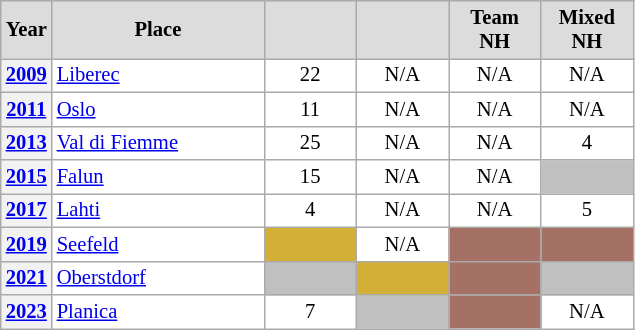<table class="wikitable plainrowheaders" style="background:#fff; font-size:86%; line-height:16px; border:gray solid 1px; border-collapse:collapse;">
<tr style="background:#ccc; text-align:center;">
<th scope="col" style="background:#dcdcdc; width:25px;">Year</th>
<th scope="col" style="background:#dcdcdc; width:135px;">Place</th>
<th scope="col" style="background:#dcdcdc; width:55px;"></th>
<th scope="col" style="background:#dcdcdc; width:55px;"></th>
<th scope="col" style="background:#dcdcdc; width:55px;">Team NH</th>
<th scope="col" style="background:#dcdcdc; width:55px;">Mixed NH</th>
</tr>
<tr>
<th scope=row align=center><a href='#'>2009</a></th>
<td> <a href='#'>Liberec</a></td>
<td align=center>22</td>
<td align=center>N/A</td>
<td align=center>N/A</td>
<td align=center>N/A</td>
</tr>
<tr>
<th scope=row align=center><a href='#'>2011</a></th>
<td> <a href='#'>Oslo</a></td>
<td align=center>11</td>
<td align=center>N/A</td>
<td align=center>N/A</td>
<td align=center>N/A</td>
</tr>
<tr>
<th scope=row align=center><a href='#'>2013</a></th>
<td> <a href='#'>Val di Fiemme</a></td>
<td align=center>25</td>
<td align=center>N/A</td>
<td align=center>N/A</td>
<td align=center>4</td>
</tr>
<tr>
<th scope=row align=center><a href='#'>2015</a></th>
<td> <a href='#'>Falun</a></td>
<td align=center>15</td>
<td align=center>N/A</td>
<td align=center>N/A</td>
<td align=center bgcolor=silver></td>
</tr>
<tr>
<th scope=row align=center><a href='#'>2017</a></th>
<td> <a href='#'>Lahti</a></td>
<td align=center>4</td>
<td align=center>N/A</td>
<td align=center>N/A</td>
<td align=center>5</td>
</tr>
<tr>
<th scope=row align=center><a href='#'>2019</a></th>
<td> <a href='#'>Seefeld</a></td>
<td align=center bgcolor=#D4AF37></td>
<td align=center>N/A</td>
<td align=center bgcolor=#A57164></td>
<td align=center bgcolor=#A57164></td>
</tr>
<tr>
<th scope=row align=center><a href='#'>2021</a></th>
<td> <a href='#'>Oberstdorf</a></td>
<td align=center bgcolor=silver></td>
<td align=center bgcolor=#D4AF37></td>
<td align=center bgcolor=#A57164></td>
<td align=center bgcolor=silver></td>
</tr>
<tr>
<th scope=row align=center><a href='#'>2023</a></th>
<td> <a href='#'>Planica</a></td>
<td align=center>7</td>
<td align=center bgcolor=silver></td>
<td align=center bgcolor=#A57164></td>
<td align=center>N/A</td>
</tr>
</table>
